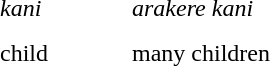<table border="0" cellspacing="0" cellpadding="6" style="border-collapse:collapse">
<tr>
<td>   </td>
<td><em>kani </em></td>
<td>        </td>
<td><em>arakere kani</em></td>
</tr>
<tr>
<td></td>
<td>child</td>
<td></td>
<td>many children</td>
</tr>
</table>
